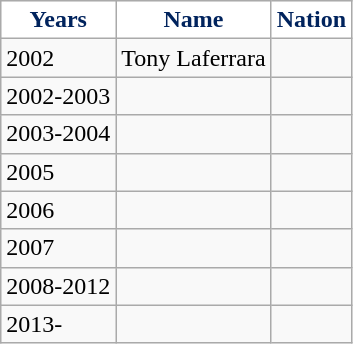<table class="wikitable sortable">
<tr>
<th style="background:white; color:#00235d;" scope="col">Years</th>
<th style="background:white; color:#00235d;" scope="col">Name</th>
<th style="background:white; color:#00235d;" scope="col">Nation</th>
</tr>
<tr>
<td>2002</td>
<td>Tony Laferrara</td>
<td></td>
</tr>
<tr>
<td>2002-2003</td>
<td></td>
<td></td>
</tr>
<tr>
<td>2003-2004</td>
<td></td>
<td></td>
</tr>
<tr>
<td>2005</td>
<td></td>
<td></td>
</tr>
<tr>
<td>2006</td>
<td></td>
<td></td>
</tr>
<tr>
<td>2007</td>
<td></td>
<td></td>
</tr>
<tr>
<td>2008-2012</td>
<td></td>
<td></td>
</tr>
<tr>
<td>2013-</td>
<td></td>
<td></td>
</tr>
</table>
